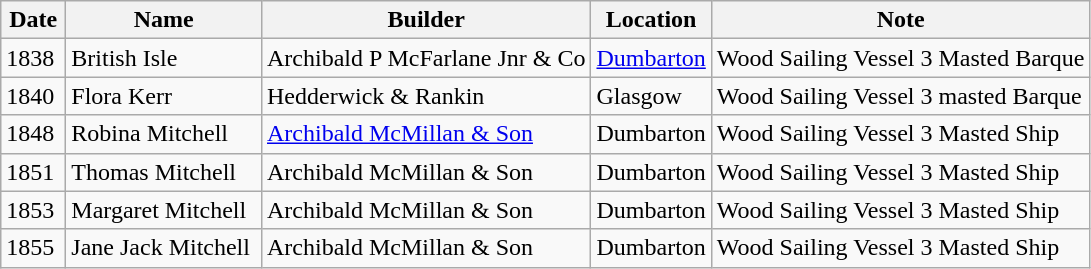<table class="wikitable">
<tr>
<th>Date</th>
<th>Name</th>
<th>Builder</th>
<th>Location</th>
<th>Note</th>
</tr>
<tr>
<td>1838</td>
<td>British Isle</td>
<td>Archibald P McFarlane Jnr & Co</td>
<td><a href='#'>Dumbarton</a></td>
<td>Wood Sailing Vessel 3 Masted Barque</td>
</tr>
<tr>
<td>1840</td>
<td>Flora Kerr</td>
<td>Hedderwick & Rankin</td>
<td>Glasgow</td>
<td>Wood Sailing Vessel 3 masted Barque</td>
</tr>
<tr>
<td>1848</td>
<td>Robina Mitchell</td>
<td><a href='#'>Archibald McMillan & Son</a></td>
<td>Dumbarton</td>
<td>Wood Sailing Vessel 3 Masted Ship</td>
</tr>
<tr>
<td>1851 </td>
<td>Thomas Mitchell</td>
<td>Archibald McMillan & Son</td>
<td>Dumbarton</td>
<td>Wood Sailing Vessel 3 Masted Ship</td>
</tr>
<tr>
<td>1853 </td>
<td>Margaret Mitchell</td>
<td>Archibald McMillan & Son</td>
<td>Dumbarton</td>
<td>Wood Sailing Vessel 3 Masted Ship</td>
</tr>
<tr>
<td>1855</td>
<td>Jane Jack Mitchell </td>
<td>Archibald McMillan & Son</td>
<td>Dumbarton</td>
<td>Wood Sailing Vessel 3 Masted Ship</td>
</tr>
</table>
